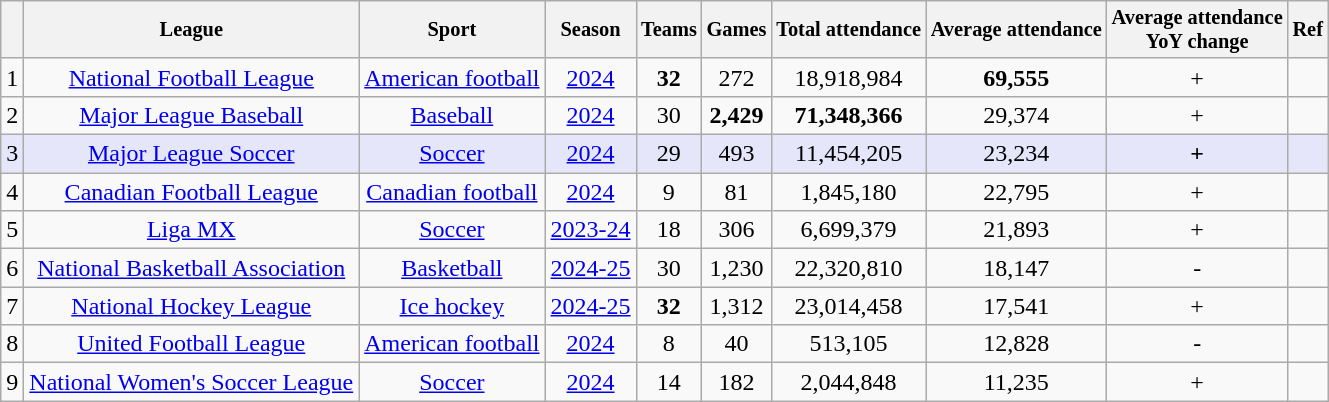<table class="wikitable sortable" style="text-align:center">
<tr>
<th style=font-size:85%></th>
<th style=font-size:85% class=unsortable>League</th>
<th style=font-size:85% class=unsortable>Sport</th>
<th style=font-size:85% class=unsortable>Season</th>
<th style=font-size:85%>Teams</th>
<th style=font-size:85%>Games</th>
<th style=font-size:85%>Total attendance</th>
<th style=font-size:85%>Average attendance</th>
<th style=font-size:85%>Average attendance<br>YoY change</th>
<th style=font-size:85% class=unsortable>Ref</th>
</tr>
<tr>
<td>1</td>
<td><a href='#'>National Football League</a></td>
<td><a href='#'>American football</a></td>
<td><a href='#'>2024</a></td>
<td><strong>32</strong></td>
<td>272</td>
<td>18,918,984</td>
<td><strong>69,555</strong></td>
<td>+</td>
<td></td>
</tr>
<tr>
<td>2</td>
<td><a href='#'>Major League Baseball</a></td>
<td><a href='#'>Baseball</a></td>
<td><a href='#'>2024</a></td>
<td>30</td>
<td><strong>2,429</strong></td>
<td><strong>71,348,366</strong></td>
<td>29,374</td>
<td>+</td>
<td></td>
</tr>
<tr style="background: #E6E6FA;">
<td>3</td>
<td><a href='#'>Major League Soccer</a></td>
<td><a href='#'>Soccer</a></td>
<td><a href='#'>2024</a></td>
<td>29</td>
<td>493</td>
<td>11,454,205</td>
<td>23,234</td>
<td><strong>+</strong></td>
<td></td>
</tr>
<tr>
<td>4</td>
<td><a href='#'>Canadian Football League</a></td>
<td><a href='#'>Canadian football</a></td>
<td><a href='#'>2024</a></td>
<td>9</td>
<td>81</td>
<td>1,845,180</td>
<td>22,795</td>
<td>+</td>
<td></td>
</tr>
<tr>
<td>5</td>
<td><a href='#'>Liga MX</a></td>
<td><a href='#'>Soccer</a></td>
<td><a href='#'>2023-24</a></td>
<td>18</td>
<td>306</td>
<td>6,699,379</td>
<td>21,893</td>
<td>+</td>
<td></td>
</tr>
<tr>
<td>6</td>
<td><a href='#'>National Basketball Association</a></td>
<td><a href='#'>Basketball</a></td>
<td><a href='#'>2024-25</a></td>
<td>30</td>
<td>1,230</td>
<td>22,320,810</td>
<td>18,147</td>
<td>-</td>
<td></td>
</tr>
<tr>
<td>7</td>
<td><a href='#'>National Hockey League</a></td>
<td><a href='#'>Ice hockey</a></td>
<td><a href='#'>2024-25</a></td>
<td><strong>32</strong></td>
<td>1,312</td>
<td>23,014,458</td>
<td>17,541</td>
<td>+</td>
<td></td>
</tr>
<tr>
<td>8</td>
<td><a href='#'>United Football League</a></td>
<td><a href='#'>American football</a></td>
<td><a href='#'>2024</a></td>
<td>8</td>
<td>40</td>
<td>513,105</td>
<td>12,828</td>
<td>-</td>
<td></td>
</tr>
<tr>
<td>9</td>
<td><a href='#'>National Women's Soccer League</a></td>
<td><a href='#'>Soccer</a></td>
<td><a href='#'>2024</a></td>
<td>14</td>
<td>182</td>
<td>2,044,848</td>
<td>11,235</td>
<td>+</td>
<td></td>
</tr>
</table>
